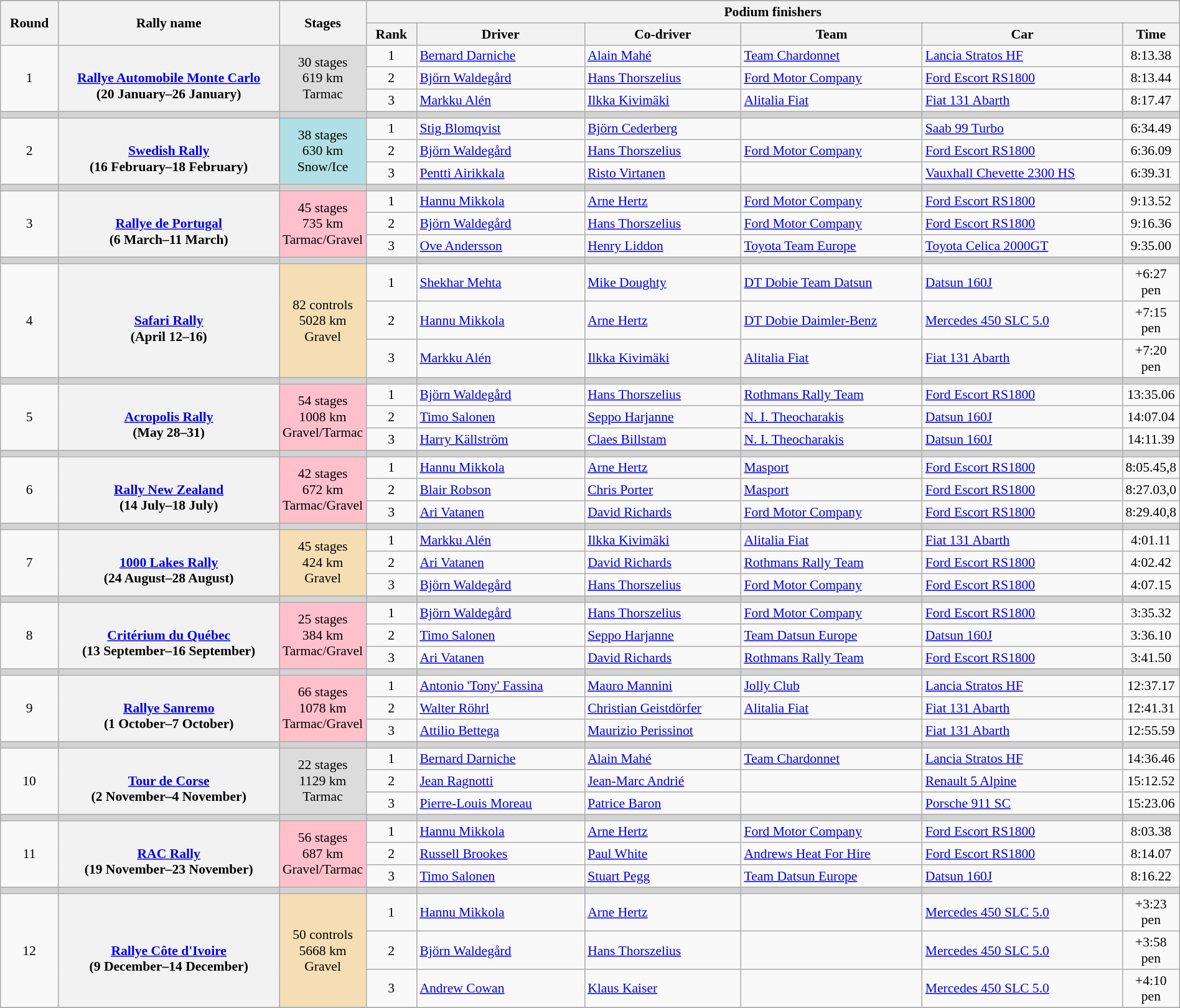<table class="wikitable" width="100%" align=center style="font-size:90%;">
<tr>
</tr>
<tr style="background:#efefef;">
<th width=5% rowspan=2>Round</th>
<th width=20% rowspan=2>Rally name</th>
<th width=5% rowspan=2>Stages</th>
<th width=75% colspan=6>Podium finishers</th>
</tr>
<tr>
<th>Rank</th>
<th>Driver</th>
<th>Co-driver</th>
<th>Team</th>
<th>Car</th>
<th>Time</th>
</tr>
<tr>
<td rowspan=3 align=center>1</td>
<th rowspan=3><br><a href='#'>Rallye Automobile Monte Carlo</a><br>(20 January–26 January)</th>
<td rowspan=3 align=center style="background:gainsboro;">30 stages<br>619 km<br>Tarmac</td>
<td align=center>1</td>
<td> <a href='#'>Bernard Darniche</a></td>
<td> <a href='#'>Alain Mahé</a></td>
<td> <a href='#'>Team Chardonnet</a></td>
<td><a href='#'>Lancia Stratos HF</a></td>
<td align=center>8:13.38</td>
</tr>
<tr>
<td align=center>2</td>
<td> <a href='#'>Björn Waldegård</a></td>
<td> <a href='#'>Hans Thorszelius</a></td>
<td> <a href='#'>Ford Motor Company</a></td>
<td><a href='#'>Ford Escort RS1800</a></td>
<td align=center>8:13.44</td>
</tr>
<tr>
<td align=center>3</td>
<td> <a href='#'>Markku Alén</a></td>
<td> <a href='#'>Ilkka Kivimäki</a></td>
<td> <a href='#'>Alitalia Fiat</a></td>
<td><a href='#'>Fiat 131 Abarth</a></td>
<td align=center>8:17.47</td>
</tr>
<tr style="background:lightgrey;">
<td></td>
<td></td>
<td></td>
<td></td>
<td></td>
<td></td>
<td></td>
<td></td>
<td></td>
</tr>
<tr>
<td rowspan=3 align=center>2</td>
<th rowspan=3><br><a href='#'>Swedish Rally</a><br>(16 February–18 February)</th>
<td rowspan=3 align=center style="background:powderblue;">38 stages<br>630 km<br>Snow/Ice</td>
<td align=center>1</td>
<td> <a href='#'>Stig Blomqvist</a></td>
<td> <a href='#'>Björn Cederberg</a></td>
<td></td>
<td><a href='#'>Saab 99 Turbo</a></td>
<td align=center>6:34.49</td>
</tr>
<tr>
<td align=center>2</td>
<td> <a href='#'>Björn Waldegård</a></td>
<td> <a href='#'>Hans Thorszelius</a></td>
<td> <a href='#'>Ford Motor Company</a></td>
<td><a href='#'>Ford Escort RS1800</a></td>
<td align=center>6:36.09</td>
</tr>
<tr>
<td align=center>3</td>
<td> <a href='#'>Pentti Airikkala</a></td>
<td> <a href='#'>Risto Virtanen</a></td>
<td></td>
<td><a href='#'>Vauxhall Chevette 2300 HS</a></td>
<td align=center>6:39.31</td>
</tr>
<tr style="background:lightgrey;">
<td></td>
<td></td>
<td></td>
<td></td>
<td></td>
<td></td>
<td></td>
<td></td>
<td></td>
</tr>
<tr>
<td rowspan=3 align=center>3</td>
<th rowspan=3><br><a href='#'>Rallye de Portugal</a><br>(6 March–11 March)</th>
<td rowspan=3 align=center style="background:pink;">45 stages<br>735 km<br>Tarmac/Gravel</td>
<td align=center>1</td>
<td> <a href='#'>Hannu Mikkola</a></td>
<td> <a href='#'>Arne Hertz</a></td>
<td> <a href='#'>Ford Motor Company</a></td>
<td><a href='#'>Ford Escort RS1800</a></td>
<td align=center>9:13.52</td>
</tr>
<tr>
<td align=center>2</td>
<td> <a href='#'>Björn Waldegård</a></td>
<td> <a href='#'>Hans Thorszelius</a></td>
<td> <a href='#'>Ford Motor Company</a></td>
<td><a href='#'>Ford Escort RS1800</a></td>
<td align=center>9:16.36</td>
</tr>
<tr>
<td align=center>3</td>
<td> <a href='#'>Ove Andersson</a></td>
<td> <a href='#'>Henry Liddon</a></td>
<td> <a href='#'>Toyota Team Europe</a></td>
<td><a href='#'>Toyota Celica 2000GT</a></td>
<td align=center>9:35.00</td>
</tr>
<tr style="background:lightgrey;">
<td></td>
<td></td>
<td></td>
<td></td>
<td></td>
<td></td>
<td></td>
<td></td>
<td></td>
</tr>
<tr>
<td rowspan=3 align=center>4</td>
<th rowspan=3><br><a href='#'>Safari Rally</a><br>(April 12–16)</th>
<td rowspan=3 align=center style="background:wheat;">82 controls<br>5028 km<br>Gravel</td>
<td align=center>1</td>
<td> <a href='#'>Shekhar Mehta</a></td>
<td> <a href='#'>Mike Doughty</a></td>
<td> <a href='#'>DT Dobie Team Datsun</a></td>
<td><a href='#'>Datsun 160J</a></td>
<td align=center>+6:27 pen</td>
</tr>
<tr>
<td align=center>2</td>
<td> <a href='#'>Hannu Mikkola</a></td>
<td> <a href='#'>Arne Hertz</a></td>
<td> <a href='#'>DT Dobie Daimler-Benz</a></td>
<td><a href='#'>Mercedes 450 SLC 5.0</a></td>
<td align=center>+7:15 pen</td>
</tr>
<tr>
<td align=center>3</td>
<td> <a href='#'>Markku Alén</a></td>
<td> <a href='#'>Ilkka Kivimäki</a></td>
<td> <a href='#'>Alitalia Fiat</a></td>
<td><a href='#'>Fiat 131 Abarth</a></td>
<td align=center>+7:20 pen</td>
</tr>
<tr style="background:lightgrey;">
<td></td>
<td></td>
<td></td>
<td></td>
<td></td>
<td></td>
<td></td>
<td></td>
<td></td>
</tr>
<tr>
<td rowspan=3 align=center>5</td>
<th rowspan=3><br><a href='#'>Acropolis Rally</a><br>(May 28–31)</th>
<td rowspan=3 align=center style="background:pink;">54 stages<br>1008 km<br>Gravel/Tarmac</td>
<td align=center>1</td>
<td> <a href='#'>Björn Waldegård</a></td>
<td> <a href='#'>Hans Thorszelius</a></td>
<td> <a href='#'>Rothmans Rally Team</a></td>
<td><a href='#'>Ford Escort RS1800</a></td>
<td align=center>13:35.06</td>
</tr>
<tr>
<td align=center>2</td>
<td> <a href='#'>Timo Salonen</a></td>
<td> <a href='#'>Seppo Harjanne</a></td>
<td> <a href='#'>N. I. Theocharakis</a></td>
<td><a href='#'>Datsun 160J</a></td>
<td align=center>14:07.04</td>
</tr>
<tr>
<td align=center>3</td>
<td> <a href='#'>Harry Källström</a></td>
<td> <a href='#'>Claes Billstam</a></td>
<td> <a href='#'>N. I. Theocharakis</a></td>
<td><a href='#'>Datsun 160J</a></td>
<td align=center>14:11.39</td>
</tr>
<tr style="background:lightgrey;">
<td></td>
<td></td>
<td></td>
<td></td>
<td></td>
<td></td>
<td></td>
<td></td>
<td></td>
</tr>
<tr>
<td rowspan=3 align=center>6</td>
<th rowspan=3><br><a href='#'>Rally New Zealand</a><br>(14 July–18 July)</th>
<td rowspan=3 align=center style="background:pink;">42 stages<br>672 km<br>Tarmac/Gravel</td>
<td align=center>1</td>
<td> <a href='#'>Hannu Mikkola</a></td>
<td> <a href='#'>Arne Hertz</a></td>
<td> <a href='#'>Masport</a></td>
<td><a href='#'>Ford Escort RS1800</a></td>
<td align=center>8:05.45,8</td>
</tr>
<tr>
<td align=center>2</td>
<td> <a href='#'>Blair Robson</a></td>
<td> <a href='#'>Chris Porter</a></td>
<td> <a href='#'>Masport</a></td>
<td><a href='#'>Ford Escort RS1800</a></td>
<td align=center>8:27.03,0</td>
</tr>
<tr>
<td align=center>3</td>
<td> <a href='#'>Ari Vatanen</a></td>
<td> <a href='#'>David Richards</a></td>
<td> <a href='#'>Ford Motor Company</a></td>
<td><a href='#'>Ford Escort RS1800</a></td>
<td align=center>8:29.40,8</td>
</tr>
<tr style="background:lightgrey;">
<td></td>
<td></td>
<td></td>
<td></td>
<td></td>
<td></td>
<td></td>
<td></td>
<td></td>
</tr>
<tr>
<td rowspan=3 align=center>7</td>
<th rowspan=3><br><a href='#'>1000 Lakes Rally</a><br>(24 August–28 August)</th>
<td rowspan=3 align=center style="background:wheat;">45 stages<br>424 km<br>Gravel</td>
<td align=center>1</td>
<td> <a href='#'>Markku Alén</a></td>
<td> <a href='#'>Ilkka Kivimäki</a></td>
<td> <a href='#'>Alitalia Fiat</a></td>
<td><a href='#'>Fiat 131 Abarth</a></td>
<td align=center>4:01.11</td>
</tr>
<tr>
<td align=center>2</td>
<td> <a href='#'>Ari Vatanen</a></td>
<td> <a href='#'>David Richards</a></td>
<td> <a href='#'>Rothmans Rally Team</a></td>
<td><a href='#'>Ford Escort RS1800</a></td>
<td align=center>4:02.42</td>
</tr>
<tr>
<td align=center>3</td>
<td> <a href='#'>Björn Waldegård</a></td>
<td> <a href='#'>Hans Thorszelius</a></td>
<td> <a href='#'>Ford Motor Company</a></td>
<td><a href='#'>Ford Escort RS1800</a></td>
<td align=center>4:07.15</td>
</tr>
<tr style="background:lightgrey;">
<td></td>
<td></td>
<td></td>
<td></td>
<td></td>
<td></td>
<td></td>
<td></td>
<td></td>
</tr>
<tr>
<td rowspan=3 align=center>8</td>
<th rowspan=3><br><a href='#'>Critérium du Québec</a><br>(13 September–16 September)</th>
<td rowspan=3 align=center style="background:pink;">25 stages<br>384 km<br>Tarmac/Gravel</td>
<td align=center>1</td>
<td> <a href='#'>Björn Waldegård</a></td>
<td> <a href='#'>Hans Thorszelius</a></td>
<td> <a href='#'>Ford Motor Company</a></td>
<td><a href='#'>Ford Escort RS1800</a></td>
<td align=center>3:35.32</td>
</tr>
<tr>
<td align=center>2</td>
<td> <a href='#'>Timo Salonen</a></td>
<td> <a href='#'>Seppo Harjanne</a></td>
<td> <a href='#'>Team Datsun Europe</a></td>
<td><a href='#'>Datsun 160J</a></td>
<td align=center>3:36.10</td>
</tr>
<tr>
<td align=center>3</td>
<td> <a href='#'>Ari Vatanen</a></td>
<td> <a href='#'>David Richards</a></td>
<td> <a href='#'>Rothmans Rally Team</a></td>
<td><a href='#'>Ford Escort RS1800</a></td>
<td align=center>3:41.50</td>
</tr>
<tr style="background:lightgrey;">
<td></td>
<td></td>
<td></td>
<td></td>
<td></td>
<td></td>
<td></td>
<td></td>
<td></td>
</tr>
<tr>
<td rowspan=3 align=center>9</td>
<th rowspan=3><br><a href='#'>Rallye Sanremo</a><br>(1 October–7 October)</th>
<td rowspan=3 align=center style="background:pink;">66 stages<br>1078 km<br>Tarmac/Gravel</td>
<td align=center>1</td>
<td> <a href='#'>Antonio 'Tony' Fassina</a></td>
<td> <a href='#'>Mauro Mannini</a></td>
<td> <a href='#'>Jolly Club</a></td>
<td><a href='#'>Lancia Stratos HF</a></td>
<td align=center>12:37.17</td>
</tr>
<tr>
<td align=center>2</td>
<td> <a href='#'>Walter Röhrl</a></td>
<td> <a href='#'>Christian Geistdörfer</a></td>
<td> <a href='#'>Alitalia Fiat</a></td>
<td><a href='#'>Fiat 131 Abarth</a></td>
<td align=center>12:41.31</td>
</tr>
<tr>
<td align=center>3</td>
<td> <a href='#'>Attilio Bettega</a></td>
<td> <a href='#'>Maurizio Perissinot</a></td>
<td></td>
<td><a href='#'>Fiat 131 Abarth</a></td>
<td align=center>12:55.59</td>
</tr>
<tr style="background:lightgrey;">
<td></td>
<td></td>
<td></td>
<td></td>
<td></td>
<td></td>
<td></td>
<td></td>
<td></td>
</tr>
<tr>
<td rowspan=3 align=center>10</td>
<th rowspan=3><br><a href='#'>Tour de Corse</a><br>(2 November–4 November)</th>
<td rowspan=3 align=center style="background:gainsboro;">22 stages<br>1129 km<br>Tarmac</td>
<td align=center>1</td>
<td> <a href='#'>Bernard Darniche</a></td>
<td> <a href='#'>Alain Mahé</a></td>
<td> <a href='#'>Team Chardonnet</a></td>
<td><a href='#'>Lancia Stratos HF</a></td>
<td align=center>14:36.46</td>
</tr>
<tr>
<td align=center>2</td>
<td> <a href='#'>Jean Ragnotti</a></td>
<td> <a href='#'>Jean-Marc Andrié</a></td>
<td></td>
<td><a href='#'>Renault 5 Alpine</a></td>
<td align=center>15:12.52</td>
</tr>
<tr>
<td align=center>3</td>
<td> <a href='#'>Pierre-Louis Moreau</a></td>
<td> <a href='#'>Patrice Baron</a></td>
<td></td>
<td><a href='#'>Porsche 911 SC</a></td>
<td align=center>15:23.06</td>
</tr>
<tr style="background:lightgrey;">
<td></td>
<td></td>
<td></td>
<td></td>
<td></td>
<td></td>
<td></td>
<td></td>
<td></td>
</tr>
<tr>
<td rowspan=3 align=center>11</td>
<th rowspan=3><br><a href='#'>RAC Rally</a><br>(19 November–23 November)</th>
<td rowspan=3 align=center style="background:pink;">56 stages<br>687 km<br>Gravel/Tarmac</td>
<td align=center>1</td>
<td> <a href='#'>Hannu Mikkola</a></td>
<td> <a href='#'>Arne Hertz</a></td>
<td> <a href='#'>Ford Motor Company</a></td>
<td><a href='#'>Ford Escort RS1800</a></td>
<td align=center>8:03.38</td>
</tr>
<tr>
<td align=center>2</td>
<td> <a href='#'>Russell Brookes</a></td>
<td> <a href='#'>Paul White</a></td>
<td> <a href='#'>Andrews Heat For Hire</a></td>
<td><a href='#'>Ford Escort RS1800</a></td>
<td align=center>8:14.07</td>
</tr>
<tr>
<td align=center>3</td>
<td> <a href='#'>Timo Salonen</a></td>
<td> <a href='#'>Stuart Pegg</a></td>
<td> <a href='#'>Team Datsun Europe</a></td>
<td><a href='#'>Datsun 160J</a></td>
<td align=center>8:16.22</td>
</tr>
<tr style="background:lightgrey;">
<td></td>
<td></td>
<td></td>
<td></td>
<td></td>
<td></td>
<td></td>
<td></td>
<td></td>
</tr>
<tr>
<td rowspan=3 align=center>12</td>
<th rowspan=3><br><a href='#'>Rallye Côte d'Ivoire</a><br>(9 December–14 December)</th>
<td rowspan=3 align=center style="background:wheat;">50 controls<br>5668 km<br>Gravel</td>
<td align=center>1</td>
<td> <a href='#'>Hannu Mikkola</a></td>
<td> <a href='#'>Arne Hertz</a></td>
<td></td>
<td><a href='#'>Mercedes 450 SLC 5.0</a></td>
<td align=center>+3:23 pen</td>
</tr>
<tr>
<td align=center>2</td>
<td> <a href='#'>Björn Waldegård</a></td>
<td> <a href='#'>Hans Thorszelius</a></td>
<td></td>
<td><a href='#'>Mercedes 450 SLC 5.0</a></td>
<td align=center>+3:58 pen</td>
</tr>
<tr>
<td align=center>3</td>
<td> <a href='#'>Andrew Cowan</a></td>
<td> <a href='#'>Klaus Kaiser</a></td>
<td></td>
<td><a href='#'>Mercedes 450 SLC 5.0</a></td>
<td align=center>+4:10 pen</td>
</tr>
<tr>
</tr>
</table>
